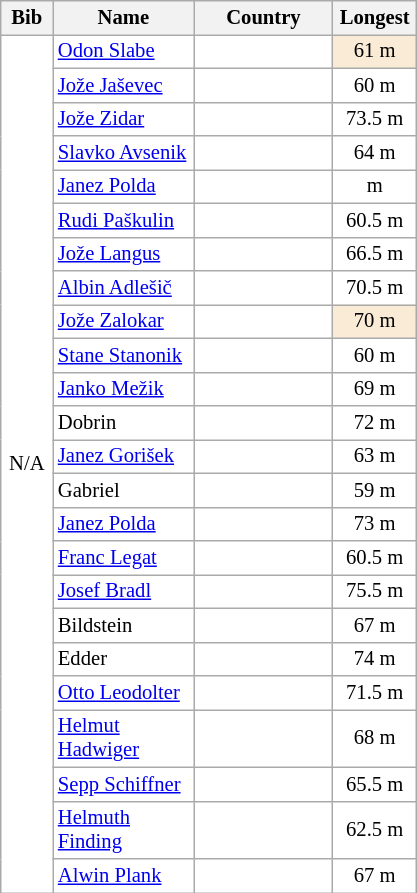<table class="wikitable collapsible autocollapse sortable" cellpadding="3" cellspacing="0" border="1" style="background:#fff; font-size:86%; width:22%; line-height:16px; border:grey solid 1px; border-collapse:collapse;">
<tr>
<th width="30">Bib</th>
<th width="100">Name</th>
<th width="100">Country</th>
<th width="50">Longest</th>
</tr>
<tr>
<td align=center rowspan=24>N/A</td>
<td><a href='#'>Odon Slabe</a></td>
<td></td>
<td align=center bgcolor=#FAEBD7>61 m</td>
</tr>
<tr>
<td><a href='#'>Jože Jaševec</a></td>
<td></td>
<td align=center>60 m</td>
</tr>
<tr>
<td><a href='#'>Jože Zidar</a></td>
<td></td>
<td align=center>73.5 m</td>
</tr>
<tr>
<td><a href='#'>Slavko Avsenik</a></td>
<td></td>
<td align=center>64 m</td>
</tr>
<tr>
<td><a href='#'>Janez Polda</a></td>
<td></td>
<td align=center>m</td>
</tr>
<tr>
<td><a href='#'>Rudi Paškulin</a></td>
<td></td>
<td align=center>60.5 m</td>
</tr>
<tr>
<td><a href='#'>Jože Langus</a></td>
<td></td>
<td align=center>66.5 m</td>
</tr>
<tr>
<td><a href='#'>Albin Adlešič</a></td>
<td></td>
<td align=center>70.5 m</td>
</tr>
<tr>
<td><a href='#'>Jože Zalokar</a></td>
<td></td>
<td align=center bgcolor=#FAEBD7>70 m</td>
</tr>
<tr>
<td><a href='#'>Stane Stanonik</a></td>
<td></td>
<td align=center>60 m</td>
</tr>
<tr>
<td><a href='#'>Janko Mežik</a></td>
<td></td>
<td align=center>69 m</td>
</tr>
<tr>
<td>Dobrin</td>
<td></td>
<td align=center>72 m</td>
</tr>
<tr>
<td><a href='#'>Janez Gorišek</a></td>
<td></td>
<td align=center>63 m</td>
</tr>
<tr>
<td>Gabriel</td>
<td></td>
<td align=center>59 m</td>
</tr>
<tr>
<td><a href='#'>Janez Polda</a></td>
<td></td>
<td align=center>73 m</td>
</tr>
<tr>
<td><a href='#'>Franc Legat</a></td>
<td></td>
<td align=center>60.5 m</td>
</tr>
<tr>
<td><a href='#'>Josef Bradl</a></td>
<td></td>
<td align=center>75.5 m</td>
</tr>
<tr>
<td>Bildstein</td>
<td></td>
<td align=center>67 m</td>
</tr>
<tr>
<td>Edder</td>
<td></td>
<td align=center>74 m</td>
</tr>
<tr>
<td><a href='#'>Otto Leodolter</a></td>
<td></td>
<td align=center>71.5 m</td>
</tr>
<tr>
<td><a href='#'>Helmut Hadwiger</a></td>
<td></td>
<td align=center>68 m</td>
</tr>
<tr>
<td><a href='#'>Sepp Schiffner</a></td>
<td></td>
<td align=center>65.5 m</td>
</tr>
<tr>
<td><a href='#'>Helmuth Finding</a></td>
<td></td>
<td align=center>62.5 m</td>
</tr>
<tr>
<td><a href='#'>Alwin Plank</a></td>
<td></td>
<td align=center>67 m</td>
</tr>
</table>
